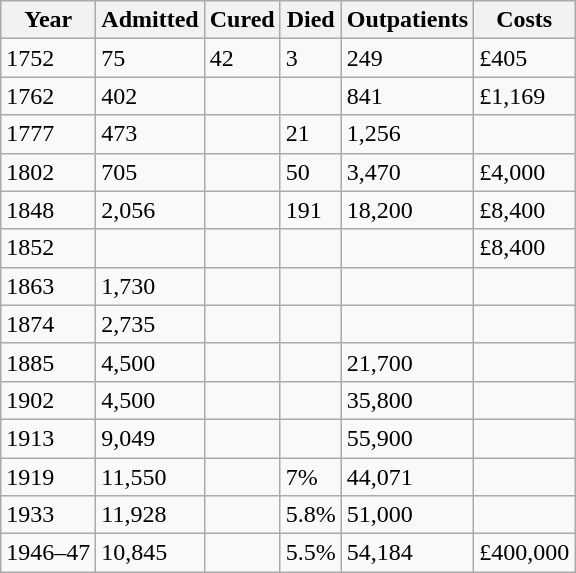<table class="wikitable">
<tr>
<th>Year</th>
<th>Admitted</th>
<th>Cured</th>
<th>Died</th>
<th>Outpatients</th>
<th>Costs</th>
</tr>
<tr>
<td>1752</td>
<td>75</td>
<td>42</td>
<td>3</td>
<td>249</td>
<td>£405</td>
</tr>
<tr>
<td>1762</td>
<td>402</td>
<td></td>
<td></td>
<td>841</td>
<td>£1,169</td>
</tr>
<tr>
<td>1777</td>
<td>473</td>
<td></td>
<td>21</td>
<td>1,256</td>
<td></td>
</tr>
<tr>
<td>1802</td>
<td>705</td>
<td></td>
<td>50</td>
<td>3,470</td>
<td>£4,000</td>
</tr>
<tr>
<td>1848</td>
<td>2,056</td>
<td></td>
<td>191</td>
<td>18,200</td>
<td>£8,400</td>
</tr>
<tr>
<td>1852</td>
<td></td>
<td></td>
<td></td>
<td></td>
<td>£8,400</td>
</tr>
<tr>
<td>1863</td>
<td>1,730</td>
<td></td>
<td></td>
<td></td>
<td></td>
</tr>
<tr>
<td>1874</td>
<td>2,735</td>
<td></td>
<td></td>
<td></td>
<td></td>
</tr>
<tr>
<td>1885</td>
<td>4,500</td>
<td></td>
<td></td>
<td>21,700</td>
<td></td>
</tr>
<tr>
<td>1902</td>
<td>4,500</td>
<td></td>
<td></td>
<td>35,800</td>
<td></td>
</tr>
<tr>
<td>1913</td>
<td>9,049</td>
<td></td>
<td></td>
<td>55,900</td>
<td></td>
</tr>
<tr>
<td>1919</td>
<td>11,550</td>
<td></td>
<td>7%</td>
<td>44,071</td>
<td></td>
</tr>
<tr>
<td>1933</td>
<td>11,928</td>
<td></td>
<td>5.8%</td>
<td>51,000</td>
<td></td>
</tr>
<tr>
<td>1946–47</td>
<td>10,845</td>
<td></td>
<td>5.5%</td>
<td>54,184</td>
<td>£400,000</td>
</tr>
</table>
